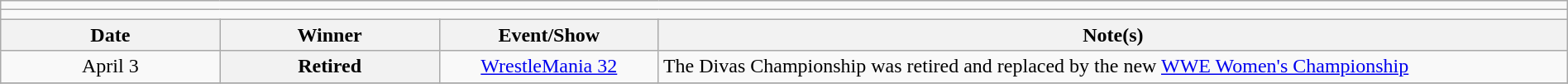<table class="wikitable" style="text-align:center; width:100%;">
<tr>
<td colspan="5"></td>
</tr>
<tr>
<td colspan="5"><strong></strong></td>
</tr>
<tr>
<th width=14%>Date</th>
<th width=14%>Winner</th>
<th width=14%>Event/Show</th>
<th width=58%>Note(s)</th>
</tr>
<tr>
<td>April 3</td>
<th>Retired</th>
<td><a href='#'>WrestleMania 32</a></td>
<td align=left>The Divas Championship was retired and replaced by the new <a href='#'>WWE Women's Championship</a></td>
</tr>
<tr>
</tr>
</table>
